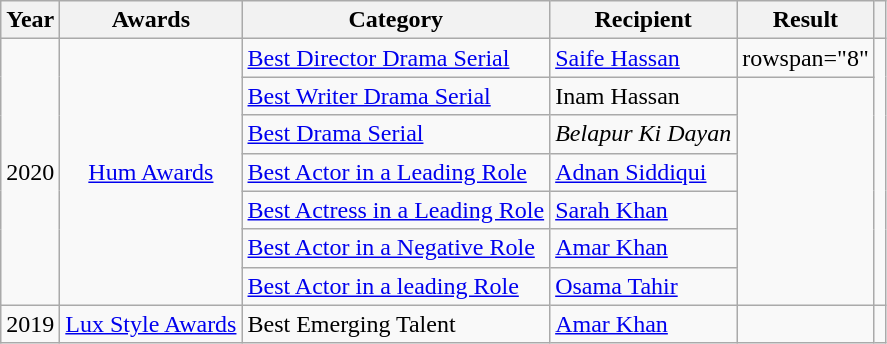<table class="wikitable sortable">
<tr>
<th>Year</th>
<th>Awards</th>
<th>Category</th>
<th>Recipient</th>
<th>Result</th>
<th scope="col" class="unsortable"></th>
</tr>
<tr>
<td rowspan="7">2020</td>
<td rowspan="7"; style="text-align:center;"><a href='#'>Hum Awards</a></td>
<td><a href='#'>Best Director Drama Serial</a></td>
<td><a href='#'>Saife Hassan</a></td>
<td>rowspan="8" </td>
<td rowspan="7"></td>
</tr>
<tr>
<td><a href='#'>Best Writer Drama Serial</a></td>
<td>Inam Hassan</td>
</tr>
<tr>
<td><a href='#'>Best Drama Serial</a></td>
<td><em>Belapur Ki Dayan</em></td>
</tr>
<tr>
<td><a href='#'>Best Actor in a Leading Role</a></td>
<td><a href='#'>Adnan Siddiqui</a></td>
</tr>
<tr>
<td><a href='#'>Best Actress in a Leading Role</a></td>
<td><a href='#'>Sarah Khan</a></td>
</tr>
<tr>
<td><a href='#'>Best Actor in a Negative Role</a></td>
<td><a href='#'>Amar Khan</a></td>
</tr>
<tr>
<td><a href='#'>Best Actor in a leading Role</a></td>
<td><a href='#'>Osama Tahir</a></td>
</tr>
<tr>
<td>2019</td>
<td style="text-align:center;"><a href='#'>Lux Style Awards</a></td>
<td>Best Emerging Talent</td>
<td><a href='#'>Amar Khan</a></td>
<td></td>
</tr>
</table>
